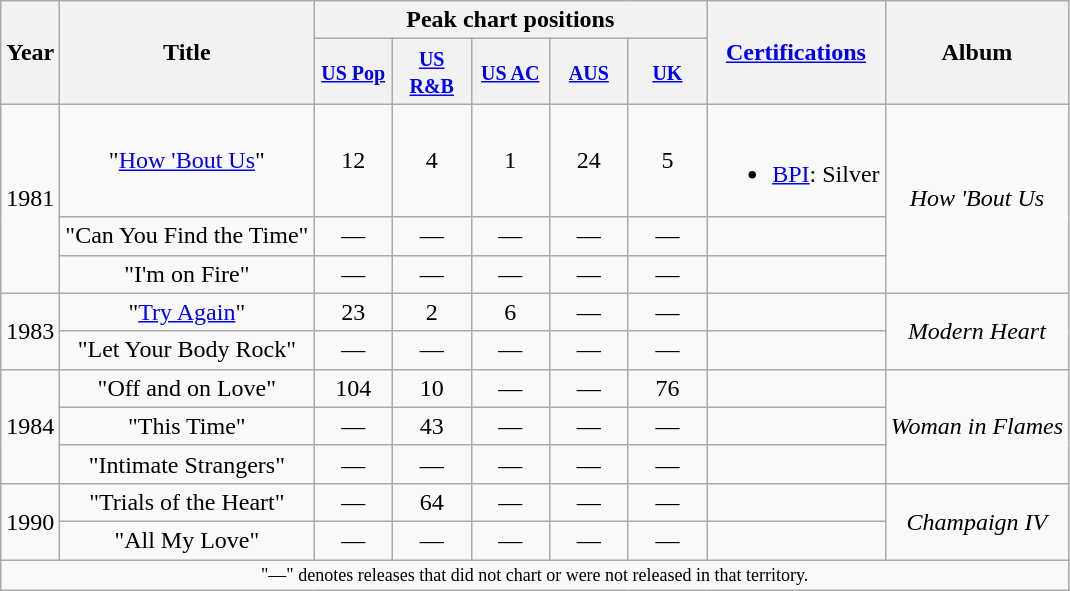<table class="wikitable" style="text-align:center;">
<tr>
<th scope="col" rowspan="2">Year</th>
<th scope="col" rowspan="2">Title</th>
<th scope="col" colspan="5">Peak chart positions</th>
<th scope="col" rowspan="2"><a href='#'>Certifications</a></th>
<th scope="col" rowspan="2">Album</th>
</tr>
<tr>
<th style="width:45px;"><small><a href='#'>US Pop</a></small><br></th>
<th style="width:45px;"><small><a href='#'>US R&B</a></small><br></th>
<th style="width:45px;"><small><a href='#'>US AC</a></small><br></th>
<th style="width:45px;"><small><a href='#'>AUS</a></small><br></th>
<th style="width:45px;"><small><a href='#'>UK</a></small><br></th>
</tr>
<tr>
<td rowspan="3">1981</td>
<td>"<a href='#'>How 'Bout Us</a>"</td>
<td>12</td>
<td>4</td>
<td>1</td>
<td>24</td>
<td>5</td>
<td><br><ul><li><a href='#'>BPI</a>: Silver</li></ul></td>
<td rowspan="3"><em>How 'Bout Us</em></td>
</tr>
<tr>
<td>"Can You Find the Time"</td>
<td>—</td>
<td>—</td>
<td>—</td>
<td>—</td>
<td>—</td>
<td></td>
</tr>
<tr>
<td>"I'm on Fire"</td>
<td>—</td>
<td>—</td>
<td>—</td>
<td>—</td>
<td>—</td>
<td></td>
</tr>
<tr>
<td rowspan="2">1983</td>
<td>"<a href='#'>Try Again</a>"</td>
<td>23</td>
<td>2</td>
<td>6</td>
<td>—</td>
<td>—</td>
<td></td>
<td rowspan="2"><em>Modern Heart</em></td>
</tr>
<tr>
<td>"Let Your Body Rock"</td>
<td>—</td>
<td>—</td>
<td>—</td>
<td>—</td>
<td>—</td>
<td></td>
</tr>
<tr>
<td rowspan="3">1984</td>
<td>"Off and on Love"</td>
<td>104</td>
<td>10</td>
<td>—</td>
<td>—</td>
<td>76</td>
<td></td>
<td rowspan="3"><em>Woman in Flames</em></td>
</tr>
<tr>
<td>"This Time"</td>
<td>—</td>
<td>43</td>
<td>—</td>
<td>—</td>
<td>—</td>
<td></td>
</tr>
<tr>
<td>"Intimate Strangers"</td>
<td>—</td>
<td>—</td>
<td>—</td>
<td>—</td>
<td>—</td>
<td></td>
</tr>
<tr>
<td rowspan="2">1990</td>
<td>"Trials of the Heart"</td>
<td>—</td>
<td>64</td>
<td>—</td>
<td>—</td>
<td>—</td>
<td></td>
<td rowspan="2"><em>Champaign IV</em></td>
</tr>
<tr>
<td>"All My Love"</td>
<td>—</td>
<td>—</td>
<td>—</td>
<td>—</td>
<td>—</td>
<td></td>
</tr>
<tr>
<td colspan="9" style="text-align:center; font-size:9pt;">"—" denotes releases that did not chart or were not released in that territory.</td>
</tr>
</table>
